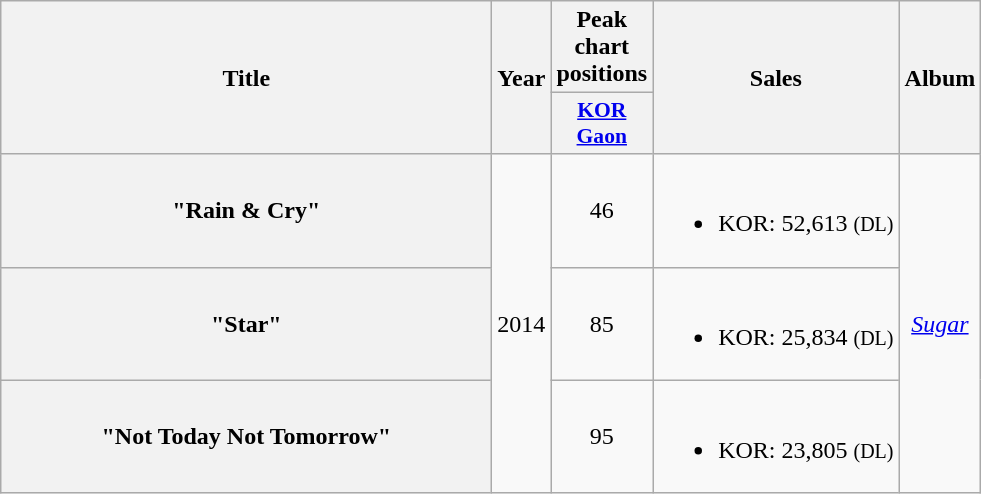<table class="wikitable plainrowheaders" style="text-align:center;">
<tr>
<th scope="col" rowspan="2" style="width:20em;">Title</th>
<th scope="col" rowspan="2">Year</th>
<th scope="col" colspan="1">Peak chart positions</th>
<th scope="col" rowspan="2">Sales</th>
<th scope="col" rowspan="2">Album</th>
</tr>
<tr>
<th scope="col" style="width:4em;font-size:90%;"><a href='#'>KOR<br>Gaon</a><br></th>
</tr>
<tr>
<th scope="row">"Rain & Cry"</th>
<td rowspan="3">2014</td>
<td>46</td>
<td><br><ul><li>KOR: 52,613 <small>(DL)</small></li></ul></td>
<td rowspan="3"><em><a href='#'>Sugar</a></em></td>
</tr>
<tr>
<th scope="row">"Star"</th>
<td>85</td>
<td><br><ul><li>KOR: 25,834 <small>(DL)</small></li></ul></td>
</tr>
<tr>
<th scope="row">"Not Today Not Tomorrow"</th>
<td>95</td>
<td><br><ul><li>KOR: 23,805 <small>(DL)</small></li></ul></td>
</tr>
</table>
